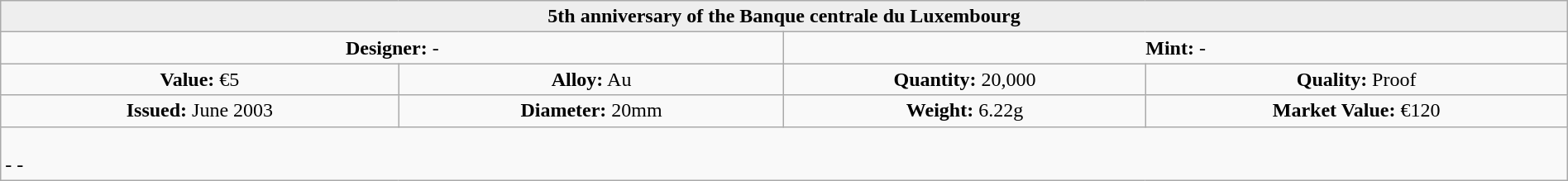<table class="wikitable" width=100%>
<tr>
<th colspan="4" align=center style="background:#eeeeee;">5th anniversary of the Banque centrale du Luxembourg</th>
</tr>
<tr>
<td colspan="2" width="50%" align=center><strong>Designer:</strong>	-</td>
<td colspan="2" width="50%" align=center><strong>Mint:</strong> -</td>
</tr>
<tr>
<td align=center><strong>Value:</strong>	€5</td>
<td align=center><strong>Alloy:</strong>	Au</td>
<td align=center><strong>Quantity:</strong>	20,000</td>
<td align=center><strong>Quality:</strong>	Proof</td>
</tr>
<tr>
<td align=center><strong>Issued:</strong>	June 2003</td>
<td align=center><strong>Diameter:</strong>	20mm</td>
<td align=center><strong>Weight:</strong>	6.22g</td>
<td align=center><strong>Market Value:</strong>	€120</td>
</tr>
<tr>
<td colspan="5" align=left><br>-	
-</td>
</tr>
</table>
